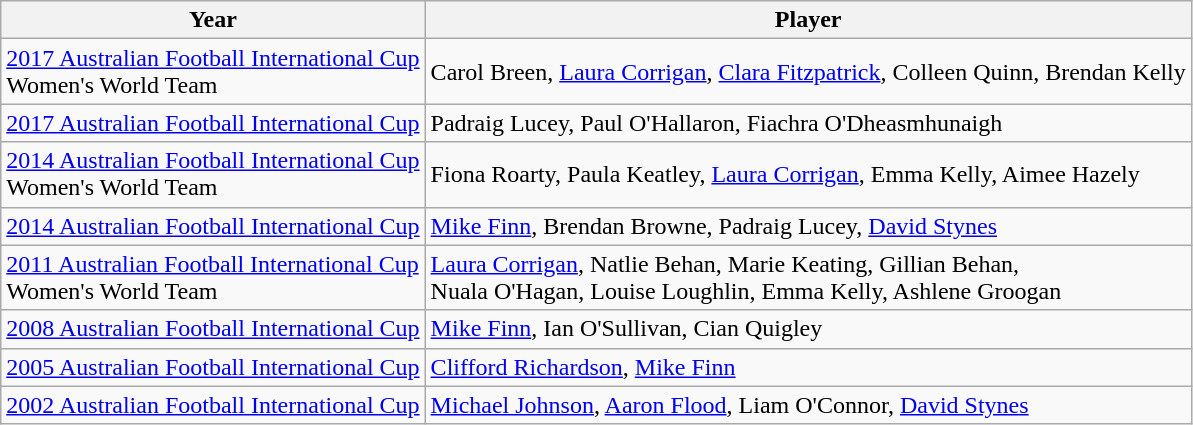<table class="wikitable sortable">
<tr>
<th>Year</th>
<th>Player</th>
</tr>
<tr>
<td><a href='#'>2017 Australian Football International Cup</a> <br> Women's World Team</td>
<td>Carol Breen, <a href='#'>Laura Corrigan</a>, <a href='#'>Clara Fitzpatrick</a>, Colleen Quinn, Brendan Kelly</td>
</tr>
<tr>
<td><a href='#'>2017 Australian Football International Cup</a></td>
<td>Padraig Lucey, Paul O'Hallaron, Fiachra O'Dheasmhunaigh</td>
</tr>
<tr>
<td><a href='#'>2014 Australian Football International Cup</a> <br> Women's World Team</td>
<td>Fiona Roarty, Paula Keatley, <a href='#'>Laura Corrigan</a>, Emma Kelly, Aimee Hazely</td>
</tr>
<tr>
<td><a href='#'>2014 Australian Football International Cup</a></td>
<td><a href='#'>Mike Finn</a>,  Brendan Browne,  Padraig Lucey, <a href='#'>David Stynes</a></td>
</tr>
<tr>
<td><a href='#'>2011 Australian Football International Cup</a> <br> Women's World Team</td>
<td><a href='#'>Laura Corrigan</a>, Natlie Behan, Marie Keating, Gillian Behan, <br>Nuala O'Hagan, Louise Loughlin, Emma Kelly, Ashlene Groogan</td>
</tr>
<tr>
<td><a href='#'>2008 Australian Football International Cup</a></td>
<td><a href='#'>Mike Finn</a>, Ian O'Sullivan, Cian Quigley</td>
</tr>
<tr>
<td><a href='#'>2005 Australian Football International Cup</a></td>
<td><a href='#'>Clifford Richardson</a>, <a href='#'>Mike Finn</a></td>
</tr>
<tr>
<td><a href='#'>2002 Australian Football International Cup</a></td>
<td><a href='#'>Michael Johnson</a>, <a href='#'>Aaron Flood</a>, Liam O'Connor, <a href='#'>David Stynes</a></td>
</tr>
</table>
